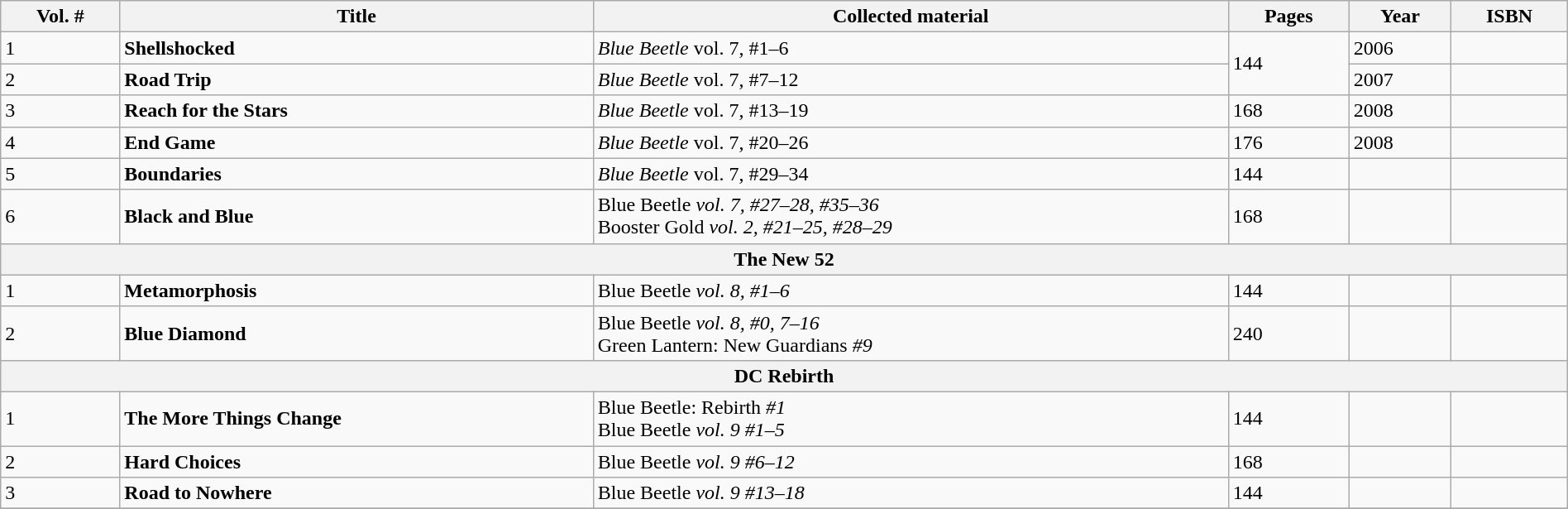<table class="wikitable" style="width:100%;">
<tr>
<th>Vol. #</th>
<th>Title</th>
<th>Collected material</th>
<th>Pages</th>
<th>Year</th>
<th>ISBN</th>
</tr>
<tr>
<td>1</td>
<td><strong>Shellshocked</strong></td>
<td><em>Blue Beetle</em> vol. 7, #1–6</td>
<td rowspan="2">144</td>
<td>2006</td>
<td></td>
</tr>
<tr>
<td>2</td>
<td><strong>Road Trip</strong></td>
<td><em>Blue Beetle</em> vol. 7, #7–12</td>
<td>2007</td>
<td></td>
</tr>
<tr>
<td>3</td>
<td><strong>Reach for the Stars</strong></td>
<td><em>Blue Beetle</em> vol. 7, #13–19</td>
<td>168</td>
<td>2008</td>
<td></td>
</tr>
<tr>
<td>4</td>
<td><strong>End Game</strong></td>
<td><em>Blue Beetle</em> vol. 7, #20–26</td>
<td>176</td>
<td>2008</td>
<td></td>
</tr>
<tr>
<td>5</td>
<td><strong>Boundaries</strong></td>
<td><em>Blue Beetle</em> vol. 7, #29–34</td>
<td>144</td>
<td></td>
<td></td>
</tr>
<tr>
<td>6</td>
<td><strong>Black and Blue</strong><br><em></td>
<td></em>Blue Beetle<em> vol. 7, #27–28, #35–36<br></em>Booster Gold<em> vol. 2, #21–25, #28–29</td>
<td>168</td>
<td></td>
<td></td>
</tr>
<tr>
<th colspan="6">The New 52</th>
</tr>
<tr>
<td>1</td>
<td><strong>Metamorphosis</strong></td>
<td></em>Blue Beetle<em> vol. 8, #1–6</td>
<td>144</td>
<td></td>
<td></td>
</tr>
<tr>
<td>2</td>
<td><strong>Blue Diamond</strong></td>
<td></em>Blue Beetle<em> vol. 8, #0, 7–16<br></em>Green Lantern: New Guardians<em> #9</td>
<td>240</td>
<td></td>
<td></td>
</tr>
<tr>
<th colspan="6">DC Rebirth</th>
</tr>
<tr>
<td>1</td>
<td><strong>The More Things Change</strong></td>
<td></em>Blue Beetle: Rebirth<em> #1<br></em>Blue Beetle<em> vol. 9 #1–5</td>
<td>144</td>
<td></td>
<td></td>
</tr>
<tr>
<td>2</td>
<td><strong>Hard Choices</strong></td>
<td></em>Blue Beetle<em> vol. 9 #6–12</td>
<td>168</td>
<td></td>
<td></td>
</tr>
<tr>
<td>3</td>
<td><strong>Road to Nowhere</strong></td>
<td></em>Blue Beetle<em> vol. 9 #13–18</td>
<td>144</td>
<td></td>
<td></td>
</tr>
<tr>
</tr>
</table>
